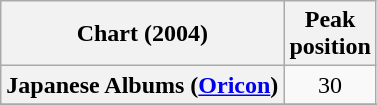<table class="wikitable sortable plainrowheaders" style="text-align:center">
<tr>
<th scope="col">Chart (2004)</th>
<th scope="col">Peak<br>position</th>
</tr>
<tr>
<th scope="row">Japanese Albums (<a href='#'>Oricon</a>)</th>
<td>30</td>
</tr>
<tr>
</tr>
<tr>
</tr>
</table>
